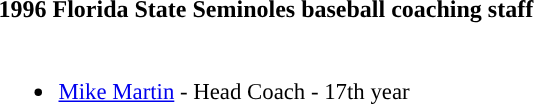<table class="toccolours">
<tr>
<th colspan=9>1996 Florida State Seminoles baseball coaching staff</th>
</tr>
<tr>
<td style="text-align: left; font-size: 95%;" valign="top"><br><ul><li><a href='#'>Mike Martin</a> - Head Coach - 17th year</li></ul></td>
</tr>
</table>
